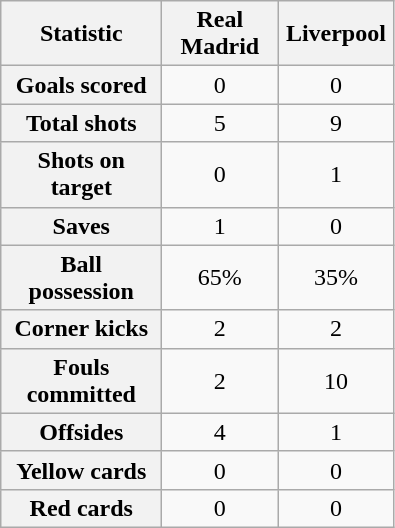<table class="wikitable plainrowheaders" style="text-align:center">
<tr>
<th scope="col" style="width:100px">Statistic</th>
<th scope="col" style="width:70px">Real Madrid</th>
<th scope="col" style="width:70px">Liverpool</th>
</tr>
<tr>
<th scope=row>Goals scored</th>
<td>0</td>
<td>0</td>
</tr>
<tr>
<th scope=row>Total shots</th>
<td>5</td>
<td>9</td>
</tr>
<tr>
<th scope=row>Shots on target</th>
<td>0</td>
<td>1</td>
</tr>
<tr>
<th scope=row>Saves</th>
<td>1</td>
<td>0</td>
</tr>
<tr>
<th scope=row>Ball possession</th>
<td>65%</td>
<td>35%</td>
</tr>
<tr>
<th scope=row>Corner kicks</th>
<td>2</td>
<td>2</td>
</tr>
<tr>
<th scope=row>Fouls committed</th>
<td>2</td>
<td>10</td>
</tr>
<tr>
<th scope=row>Offsides</th>
<td>4</td>
<td>1</td>
</tr>
<tr>
<th scope=row>Yellow cards</th>
<td>0</td>
<td>0</td>
</tr>
<tr>
<th scope=row>Red cards</th>
<td>0</td>
<td>0</td>
</tr>
</table>
